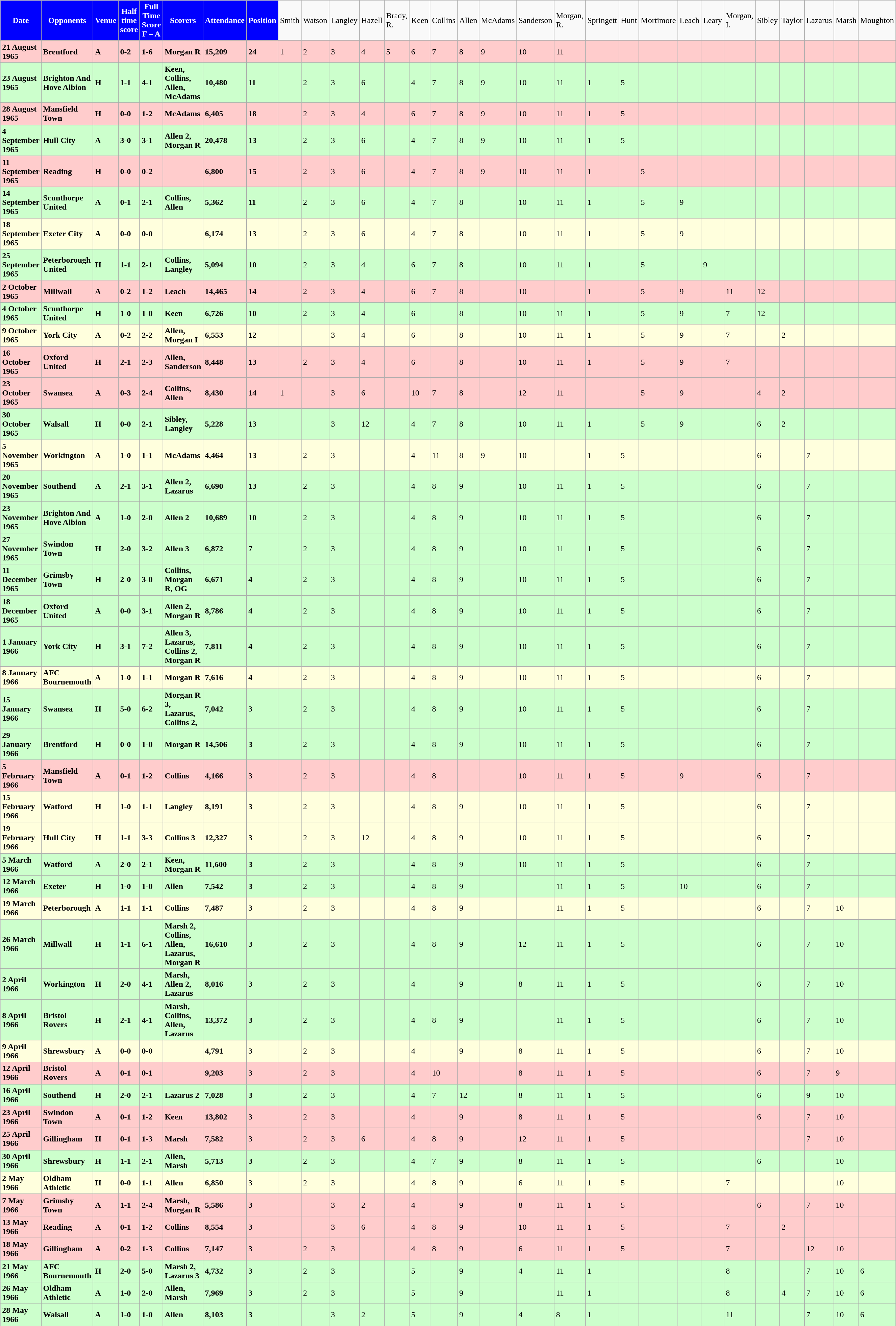<table class="wikitable">
<tr>
<th style="background:#0000FF; color:white; text-align:center;">Date</th>
<th style="background:#0000FF; color:white; text-align:center;">Opponents</th>
<th style="background:#0000FF; color:white; text-align:center;">Venue</th>
<th style="background:#0000FF; color:white; text-align:center;">Half time score</th>
<th style="background:#0000FF; color:white; text-align:center;">Full Time Score<br><strong>F – A</strong></th>
<th style="background:#0000FF; color:white; text-align:center;">Scorers</th>
<th style="background:#0000FF; color:white; text-align:center;">Attendance</th>
<th style="background:#0000FF; color:white; text-align:center;">Position</th>
<td>Smith</td>
<td>Watson</td>
<td>Langley</td>
<td>Hazell</td>
<td>Brady, R.</td>
<td>Keen</td>
<td>Collins</td>
<td>Allen</td>
<td>McAdams</td>
<td>Sanderson</td>
<td>Morgan, R.</td>
<td>Springett</td>
<td>Hunt</td>
<td>Mortimore</td>
<td>Leach</td>
<td>Leary</td>
<td>Morgan, I.</td>
<td>Sibley</td>
<td>Taylor</td>
<td>Lazarus</td>
<td>Marsh</td>
<td>Moughton</td>
</tr>
<tr bgcolor="#ffcccc">
<td><strong>21 August 1965</strong></td>
<td><strong>Brentford</strong></td>
<td><strong>A</strong></td>
<td><strong>0-2</strong></td>
<td><strong>1-6</strong></td>
<td><strong>Morgan R</strong></td>
<td><strong>15,209</strong></td>
<td><strong>24</strong></td>
<td>1</td>
<td>2</td>
<td>3</td>
<td>4</td>
<td>5</td>
<td>6</td>
<td>7</td>
<td>8</td>
<td>9</td>
<td>10</td>
<td>11</td>
<td></td>
<td></td>
<td></td>
<td></td>
<td></td>
<td></td>
<td></td>
<td></td>
<td></td>
<td></td>
<td></td>
</tr>
<tr bgcolor="#ccffcc">
<td><strong>23 August 1965</strong></td>
<td><strong>Brighton And Hove Albion</strong></td>
<td><strong>H</strong></td>
<td><strong>1-1</strong></td>
<td><strong>4-1</strong></td>
<td><strong>Keen, Collins, Allen, McAdams</strong></td>
<td><strong>10,480</strong></td>
<td><strong>11</strong></td>
<td></td>
<td>2</td>
<td>3</td>
<td>6</td>
<td></td>
<td>4</td>
<td>7</td>
<td>8</td>
<td>9</td>
<td>10</td>
<td>11</td>
<td>1</td>
<td>5</td>
<td></td>
<td></td>
<td></td>
<td></td>
<td></td>
<td></td>
<td></td>
<td></td>
<td></td>
</tr>
<tr bgcolor="#ffcccc">
<td><strong>28 August 1965</strong></td>
<td><strong>Mansfield Town</strong></td>
<td><strong>H</strong></td>
<td><strong>0-0</strong></td>
<td><strong>1-2</strong></td>
<td><strong>McAdams</strong></td>
<td><strong>6,405</strong></td>
<td><strong>18</strong></td>
<td></td>
<td>2</td>
<td>3</td>
<td>4</td>
<td></td>
<td>6</td>
<td>7</td>
<td>8</td>
<td>9</td>
<td>10</td>
<td>11</td>
<td>1</td>
<td>5</td>
<td></td>
<td></td>
<td></td>
<td></td>
<td></td>
<td></td>
<td></td>
<td></td>
<td></td>
</tr>
<tr bgcolor="#ccffcc">
<td><strong>4 September 1965</strong></td>
<td><strong>Hull City</strong></td>
<td><strong>A</strong></td>
<td><strong>3-0</strong></td>
<td><strong>3-1</strong></td>
<td><strong>Allen 2, Morgan R</strong></td>
<td><strong>20,478</strong></td>
<td><strong>13</strong></td>
<td></td>
<td>2</td>
<td>3</td>
<td>6</td>
<td></td>
<td>4</td>
<td>7</td>
<td>8</td>
<td>9</td>
<td>10</td>
<td>11</td>
<td>1</td>
<td>5</td>
<td></td>
<td></td>
<td></td>
<td></td>
<td></td>
<td></td>
<td></td>
<td></td>
<td></td>
</tr>
<tr bgcolor="#ffcccc">
<td><strong>11 September 1965</strong></td>
<td><strong>Reading</strong></td>
<td><strong>H</strong></td>
<td><strong>0-0</strong></td>
<td><strong>0-2</strong></td>
<td></td>
<td><strong>6,800</strong></td>
<td><strong>15</strong></td>
<td></td>
<td>2</td>
<td>3</td>
<td>6</td>
<td></td>
<td>4</td>
<td>7</td>
<td>8</td>
<td>9</td>
<td>10</td>
<td>11</td>
<td>1</td>
<td></td>
<td>5</td>
<td></td>
<td></td>
<td></td>
<td></td>
<td></td>
<td></td>
<td></td>
<td></td>
</tr>
<tr bgcolor="#ccffcc">
<td><strong>14 September 1965</strong></td>
<td><strong>Scunthorpe United</strong></td>
<td><strong>A</strong></td>
<td><strong>0-1</strong></td>
<td><strong>2-1</strong></td>
<td><strong>Collins, Allen</strong></td>
<td><strong>5,362</strong></td>
<td><strong>11</strong></td>
<td></td>
<td>2</td>
<td>3</td>
<td>6</td>
<td></td>
<td>4</td>
<td>7</td>
<td>8</td>
<td></td>
<td>10</td>
<td>11</td>
<td>1</td>
<td></td>
<td>5</td>
<td>9</td>
<td></td>
<td></td>
<td></td>
<td></td>
<td></td>
<td></td>
<td></td>
</tr>
<tr bgcolor="#ffffdd">
<td><strong>18 September 1965</strong></td>
<td><strong>Exeter City</strong></td>
<td><strong>A</strong></td>
<td><strong>0-0</strong></td>
<td><strong>0-0</strong></td>
<td></td>
<td><strong>6,174</strong></td>
<td><strong>13</strong></td>
<td></td>
<td>2</td>
<td>3</td>
<td>6</td>
<td></td>
<td>4</td>
<td>7</td>
<td>8</td>
<td></td>
<td>10</td>
<td>11</td>
<td>1</td>
<td></td>
<td>5</td>
<td>9</td>
<td></td>
<td></td>
<td></td>
<td></td>
<td></td>
<td></td>
<td></td>
</tr>
<tr bgcolor="#ccffcc">
<td><strong>25 September 1965</strong></td>
<td><strong>Peterborough United</strong></td>
<td><strong>H</strong></td>
<td><strong>1-1</strong></td>
<td><strong>2-1</strong></td>
<td><strong>Collins, Langley</strong></td>
<td><strong>5,094</strong></td>
<td><strong>10</strong></td>
<td></td>
<td>2</td>
<td>3</td>
<td>4</td>
<td></td>
<td>6</td>
<td>7</td>
<td>8</td>
<td></td>
<td>10</td>
<td>11</td>
<td>1</td>
<td></td>
<td>5</td>
<td></td>
<td>9</td>
<td></td>
<td></td>
<td></td>
<td></td>
<td></td>
<td></td>
</tr>
<tr bgcolor="#ffcccc">
<td><strong>2 October 1965</strong></td>
<td><strong>Millwall</strong></td>
<td><strong>A</strong></td>
<td><strong>0-2</strong></td>
<td><strong>1-2</strong></td>
<td><strong>Leach</strong></td>
<td><strong>14,465</strong></td>
<td><strong>14</strong></td>
<td></td>
<td>2</td>
<td>3</td>
<td>4</td>
<td></td>
<td>6</td>
<td>7</td>
<td>8</td>
<td></td>
<td>10</td>
<td></td>
<td>1</td>
<td></td>
<td>5</td>
<td>9</td>
<td></td>
<td>11</td>
<td>12</td>
<td></td>
<td></td>
<td></td>
<td></td>
</tr>
<tr bgcolor="#ccffcc">
<td><strong>4 October 1965</strong></td>
<td><strong>Scunthorpe United</strong></td>
<td><strong>H</strong></td>
<td><strong>1-0</strong></td>
<td><strong>1-0</strong></td>
<td><strong>Keen</strong></td>
<td><strong>6,726</strong></td>
<td><strong>10</strong></td>
<td></td>
<td>2</td>
<td>3</td>
<td>4</td>
<td></td>
<td>6</td>
<td></td>
<td>8</td>
<td></td>
<td>10</td>
<td>11</td>
<td>1</td>
<td></td>
<td>5</td>
<td>9</td>
<td></td>
<td>7</td>
<td>12</td>
<td></td>
<td></td>
<td></td>
<td></td>
</tr>
<tr bgcolor="#ffffdd">
<td><strong>9 October 1965</strong></td>
<td><strong>York City</strong></td>
<td><strong>A</strong></td>
<td><strong>0-2</strong></td>
<td><strong>2-2</strong></td>
<td><strong>Allen, Morgan I</strong></td>
<td><strong>6,553</strong></td>
<td><strong>12</strong></td>
<td></td>
<td></td>
<td>3</td>
<td>4</td>
<td></td>
<td>6</td>
<td></td>
<td>8</td>
<td></td>
<td>10</td>
<td>11</td>
<td>1</td>
<td></td>
<td>5</td>
<td>9</td>
<td></td>
<td>7</td>
<td></td>
<td>2</td>
<td></td>
<td></td>
<td></td>
</tr>
<tr bgcolor="#ffcccc">
<td><strong>16 October 1965</strong></td>
<td><strong>Oxford United</strong></td>
<td><strong>H</strong></td>
<td><strong>2-1</strong></td>
<td><strong>2-3</strong></td>
<td><strong>Allen, Sanderson</strong></td>
<td><strong>8,448</strong></td>
<td><strong>13</strong></td>
<td></td>
<td>2</td>
<td>3</td>
<td>4</td>
<td></td>
<td>6</td>
<td></td>
<td>8</td>
<td></td>
<td>10</td>
<td>11</td>
<td>1</td>
<td></td>
<td>5</td>
<td>9</td>
<td></td>
<td>7</td>
<td></td>
<td></td>
<td></td>
<td></td>
<td></td>
</tr>
<tr bgcolor="#ffcccc">
<td><strong>23 October 1965</strong></td>
<td><strong>Swansea</strong></td>
<td><strong>A</strong></td>
<td><strong>0-3</strong></td>
<td><strong>2-4</strong></td>
<td><strong>Collins, Allen</strong></td>
<td><strong>8,430</strong></td>
<td><strong>14</strong></td>
<td>1</td>
<td></td>
<td>3</td>
<td>6</td>
<td></td>
<td>10</td>
<td>7</td>
<td>8</td>
<td></td>
<td>12</td>
<td>11</td>
<td></td>
<td></td>
<td>5</td>
<td>9</td>
<td></td>
<td></td>
<td>4</td>
<td>2</td>
<td></td>
<td></td>
<td></td>
</tr>
<tr bgcolor="#ccffcc">
<td><strong>30 October 1965</strong></td>
<td><strong>Walsall</strong></td>
<td><strong>H</strong></td>
<td><strong>0-0</strong></td>
<td><strong>2-1</strong></td>
<td><strong>Sibley, Langley</strong></td>
<td><strong>5,228</strong></td>
<td><strong>13</strong></td>
<td></td>
<td></td>
<td>3</td>
<td>12</td>
<td></td>
<td>4</td>
<td>7</td>
<td>8</td>
<td></td>
<td>10</td>
<td>11</td>
<td>1</td>
<td></td>
<td>5</td>
<td>9</td>
<td></td>
<td></td>
<td>6</td>
<td>2</td>
<td></td>
<td></td>
<td></td>
</tr>
<tr bgcolor="#ffffdd">
<td><strong>5 November 1965</strong></td>
<td><strong>Workington</strong></td>
<td><strong>A</strong></td>
<td><strong>1-0</strong></td>
<td><strong>1-1</strong></td>
<td><strong>McAdams</strong></td>
<td><strong>4,464</strong></td>
<td><strong>13</strong></td>
<td></td>
<td>2</td>
<td>3</td>
<td></td>
<td></td>
<td>4</td>
<td>11</td>
<td>8</td>
<td>9</td>
<td>10</td>
<td></td>
<td>1</td>
<td>5</td>
<td></td>
<td></td>
<td></td>
<td></td>
<td>6</td>
<td></td>
<td>7</td>
<td></td>
<td></td>
</tr>
<tr bgcolor="#ccffcc">
<td><strong>20 November 1965</strong></td>
<td><strong>Southend</strong></td>
<td><strong>A</strong></td>
<td><strong>2-1</strong></td>
<td><strong>3-1</strong></td>
<td><strong>Allen 2, Lazarus</strong></td>
<td><strong>6,690</strong></td>
<td><strong>13</strong></td>
<td></td>
<td>2</td>
<td>3</td>
<td></td>
<td></td>
<td>4</td>
<td>8</td>
<td>9</td>
<td></td>
<td>10</td>
<td>11</td>
<td>1</td>
<td>5</td>
<td></td>
<td></td>
<td></td>
<td></td>
<td>6</td>
<td></td>
<td>7</td>
<td></td>
<td></td>
</tr>
<tr bgcolor="#ccffcc">
<td><strong>23 November 1965</strong></td>
<td><strong>Brighton And Hove Albion</strong></td>
<td><strong>A</strong></td>
<td><strong>1-0</strong></td>
<td><strong>2-0</strong></td>
<td><strong>Allen 2</strong></td>
<td><strong>10,689</strong></td>
<td><strong>10</strong></td>
<td></td>
<td>2</td>
<td>3</td>
<td></td>
<td></td>
<td>4</td>
<td>8</td>
<td>9</td>
<td></td>
<td>10</td>
<td>11</td>
<td>1</td>
<td>5</td>
<td></td>
<td></td>
<td></td>
<td></td>
<td>6</td>
<td></td>
<td>7</td>
<td></td>
<td></td>
</tr>
<tr bgcolor="#ccffcc">
<td><strong>27 November 1965</strong></td>
<td><strong>Swindon Town</strong></td>
<td><strong>H</strong></td>
<td><strong>2-0</strong></td>
<td><strong>3-2</strong></td>
<td><strong>Allen 3</strong></td>
<td><strong>6,872</strong></td>
<td><strong>7</strong></td>
<td></td>
<td>2</td>
<td>3</td>
<td></td>
<td></td>
<td>4</td>
<td>8</td>
<td>9</td>
<td></td>
<td>10</td>
<td>11</td>
<td>1</td>
<td>5</td>
<td></td>
<td></td>
<td></td>
<td></td>
<td>6</td>
<td></td>
<td>7</td>
<td></td>
<td></td>
</tr>
<tr bgcolor="#ccffcc">
<td><strong>11 December 1965</strong></td>
<td><strong>Grimsby Town</strong></td>
<td><strong>H</strong></td>
<td><strong>2-0</strong></td>
<td><strong>3-0</strong></td>
<td><strong>Collins, Morgan R, OG</strong></td>
<td><strong>6,671</strong></td>
<td><strong>4</strong></td>
<td></td>
<td>2</td>
<td>3</td>
<td></td>
<td></td>
<td>4</td>
<td>8</td>
<td>9</td>
<td></td>
<td>10</td>
<td>11</td>
<td>1</td>
<td>5</td>
<td></td>
<td></td>
<td></td>
<td></td>
<td>6</td>
<td></td>
<td>7</td>
<td></td>
<td></td>
</tr>
<tr bgcolor="#ccffcc">
<td><strong>18 December 1965</strong></td>
<td><strong>Oxford United</strong></td>
<td><strong>A</strong></td>
<td><strong>0-0</strong></td>
<td><strong>3-1</strong></td>
<td><strong>Allen 2, Morgan R</strong></td>
<td><strong>8,786</strong></td>
<td><strong>4</strong></td>
<td></td>
<td>2</td>
<td>3</td>
<td></td>
<td></td>
<td>4</td>
<td>8</td>
<td>9</td>
<td></td>
<td>10</td>
<td>11</td>
<td>1</td>
<td>5</td>
<td></td>
<td></td>
<td></td>
<td></td>
<td>6</td>
<td></td>
<td>7</td>
<td></td>
<td></td>
</tr>
<tr bgcolor="#ccffcc">
<td><strong>1 January 1966</strong></td>
<td><strong>York City</strong></td>
<td><strong>H</strong></td>
<td><strong>3-1</strong></td>
<td><strong>7-2</strong></td>
<td><strong>Allen 3, Lazarus, Collins 2, Morgan R</strong></td>
<td><strong>7,811</strong></td>
<td><strong>4</strong></td>
<td></td>
<td>2</td>
<td>3</td>
<td></td>
<td></td>
<td>4</td>
<td>8</td>
<td>9</td>
<td></td>
<td>10</td>
<td>11</td>
<td>1</td>
<td>5</td>
<td></td>
<td></td>
<td></td>
<td></td>
<td>6</td>
<td></td>
<td>7</td>
<td></td>
<td></td>
</tr>
<tr bgcolor="#ffffdd">
<td><strong>8 January 1966</strong></td>
<td><strong>AFC Bournemouth</strong></td>
<td><strong>A</strong></td>
<td><strong>1-0</strong></td>
<td><strong>1-1</strong></td>
<td><strong>Morgan R</strong></td>
<td><strong>7,616</strong></td>
<td><strong>4</strong></td>
<td></td>
<td>2</td>
<td>3</td>
<td></td>
<td></td>
<td>4</td>
<td>8</td>
<td>9</td>
<td></td>
<td>10</td>
<td>11</td>
<td>1</td>
<td>5</td>
<td></td>
<td></td>
<td></td>
<td></td>
<td>6</td>
<td></td>
<td>7</td>
<td></td>
<td></td>
</tr>
<tr bgcolor="#ccffcc">
<td><strong>15 January 1966</strong></td>
<td><strong>Swansea</strong></td>
<td><strong>H</strong></td>
<td><strong>5-0</strong></td>
<td><strong>6-2</strong></td>
<td><strong>Morgan R 3, Lazarus, Collins 2,</strong></td>
<td><strong>7,042</strong></td>
<td><strong>3</strong></td>
<td></td>
<td>2</td>
<td>3</td>
<td></td>
<td></td>
<td>4</td>
<td>8</td>
<td>9</td>
<td></td>
<td>10</td>
<td>11</td>
<td>1</td>
<td>5</td>
<td></td>
<td></td>
<td></td>
<td></td>
<td>6</td>
<td></td>
<td>7</td>
<td></td>
<td></td>
</tr>
<tr bgcolor="#ccffcc">
<td><strong>29 January 1966</strong></td>
<td><strong>Brentford</strong></td>
<td><strong>H</strong></td>
<td><strong>0-0</strong></td>
<td><strong>1-0</strong></td>
<td><strong>Morgan R</strong></td>
<td><strong>14,506</strong></td>
<td><strong>3</strong></td>
<td></td>
<td>2</td>
<td>3</td>
<td></td>
<td></td>
<td>4</td>
<td>8</td>
<td>9</td>
<td></td>
<td>10</td>
<td>11</td>
<td>1</td>
<td>5</td>
<td></td>
<td></td>
<td></td>
<td></td>
<td>6</td>
<td></td>
<td>7</td>
<td></td>
<td></td>
</tr>
<tr bgcolor="#ffcccc">
<td><strong>5 February 1966</strong></td>
<td><strong>Mansfield Town</strong></td>
<td><strong>A</strong></td>
<td><strong>0-1</strong></td>
<td><strong>1-2</strong></td>
<td><strong>Collins</strong></td>
<td><strong>4,166</strong></td>
<td><strong>3</strong></td>
<td></td>
<td>2</td>
<td>3</td>
<td></td>
<td></td>
<td>4</td>
<td>8</td>
<td></td>
<td></td>
<td>10</td>
<td>11</td>
<td>1</td>
<td>5</td>
<td></td>
<td>9</td>
<td></td>
<td></td>
<td>6</td>
<td></td>
<td>7</td>
<td></td>
<td></td>
</tr>
<tr bgcolor="#ffffdd">
<td><strong>15 February 1966</strong></td>
<td><strong>Watford</strong></td>
<td><strong>H</strong></td>
<td><strong>1-0</strong></td>
<td><strong>1-1</strong></td>
<td><strong>Langley</strong></td>
<td><strong>8,191</strong></td>
<td><strong>3</strong></td>
<td></td>
<td>2</td>
<td>3</td>
<td></td>
<td></td>
<td>4</td>
<td>8</td>
<td>9</td>
<td></td>
<td>10</td>
<td>11</td>
<td>1</td>
<td>5</td>
<td></td>
<td></td>
<td></td>
<td></td>
<td>6</td>
<td></td>
<td>7</td>
<td></td>
<td></td>
</tr>
<tr bgcolor="#ffffdd">
<td><strong>19 February 1966</strong></td>
<td><strong>Hull City</strong></td>
<td><strong>H</strong></td>
<td><strong>1-1</strong></td>
<td><strong>3-3</strong></td>
<td><strong>Collins 3</strong></td>
<td><strong>12,327</strong></td>
<td><strong>3</strong></td>
<td></td>
<td>2</td>
<td>3</td>
<td>12</td>
<td></td>
<td>4</td>
<td>8</td>
<td>9</td>
<td></td>
<td>10</td>
<td>11</td>
<td>1</td>
<td>5</td>
<td></td>
<td></td>
<td></td>
<td></td>
<td>6</td>
<td></td>
<td>7</td>
<td></td>
<td></td>
</tr>
<tr bgcolor="#ccffcc">
<td><strong>5 March 1966</strong></td>
<td><strong>Watford</strong></td>
<td><strong>A</strong></td>
<td><strong>2-0</strong></td>
<td><strong>2-1</strong></td>
<td><strong>Keen, Morgan R</strong></td>
<td><strong>11,600</strong></td>
<td><strong>3</strong></td>
<td></td>
<td>2</td>
<td>3</td>
<td></td>
<td></td>
<td>4</td>
<td>8</td>
<td>9</td>
<td></td>
<td>10</td>
<td>11</td>
<td>1</td>
<td>5</td>
<td></td>
<td></td>
<td></td>
<td></td>
<td>6</td>
<td></td>
<td>7</td>
<td></td>
<td></td>
</tr>
<tr bgcolor="#ccffcc">
<td><strong>12 March 1966</strong></td>
<td><strong>Exeter</strong></td>
<td><strong>H</strong></td>
<td><strong>1-0</strong></td>
<td><strong>1-0</strong></td>
<td><strong>Allen</strong></td>
<td><strong>7,542</strong></td>
<td><strong>3</strong></td>
<td></td>
<td>2</td>
<td>3</td>
<td></td>
<td></td>
<td>4</td>
<td>8</td>
<td>9</td>
<td></td>
<td></td>
<td>11</td>
<td>1</td>
<td>5</td>
<td></td>
<td>10</td>
<td></td>
<td></td>
<td>6</td>
<td></td>
<td>7</td>
<td></td>
<td></td>
</tr>
<tr bgcolor="#ffffdd">
<td><strong>19 March 1966</strong></td>
<td><strong>Peterborough</strong></td>
<td><strong>A</strong></td>
<td><strong>1-1</strong></td>
<td><strong>1-1</strong></td>
<td><strong>Collins</strong></td>
<td><strong>7,487</strong></td>
<td><strong>3</strong></td>
<td></td>
<td>2</td>
<td>3</td>
<td></td>
<td></td>
<td>4</td>
<td>8</td>
<td>9</td>
<td></td>
<td></td>
<td>11</td>
<td>1</td>
<td>5</td>
<td></td>
<td></td>
<td></td>
<td></td>
<td>6</td>
<td></td>
<td>7</td>
<td>10</td>
<td></td>
</tr>
<tr bgcolor="#ccffcc">
<td><strong>26 March 1966</strong></td>
<td><strong>Millwall</strong></td>
<td><strong>H</strong></td>
<td><strong>1-1</strong></td>
<td><strong>6-1</strong></td>
<td><strong>Marsh 2, Collins, Allen, Lazarus, Morgan R</strong></td>
<td><strong>16,610</strong></td>
<td><strong>3</strong></td>
<td></td>
<td>2</td>
<td>3</td>
<td></td>
<td></td>
<td>4</td>
<td>8</td>
<td>9</td>
<td></td>
<td>12</td>
<td>11</td>
<td>1</td>
<td>5</td>
<td></td>
<td></td>
<td></td>
<td></td>
<td>6</td>
<td></td>
<td>7</td>
<td>10</td>
<td></td>
</tr>
<tr bgcolor="#ccffcc">
<td><strong>2 April 1966</strong></td>
<td><strong>Workington</strong></td>
<td><strong>H</strong></td>
<td><strong>2-0</strong></td>
<td><strong>4-1</strong></td>
<td><strong>Marsh, Allen 2, Lazarus</strong></td>
<td><strong>8,016</strong></td>
<td><strong>3</strong></td>
<td></td>
<td>2</td>
<td>3</td>
<td></td>
<td></td>
<td>4</td>
<td></td>
<td>9</td>
<td></td>
<td>8</td>
<td>11</td>
<td>1</td>
<td>5</td>
<td></td>
<td></td>
<td></td>
<td></td>
<td>6</td>
<td></td>
<td>7</td>
<td>10</td>
<td></td>
</tr>
<tr bgcolor="#ccffcc">
<td><strong>8 April 1966</strong></td>
<td><strong>Bristol Rovers</strong></td>
<td><strong>H</strong></td>
<td><strong>2-1</strong></td>
<td><strong>4-1</strong></td>
<td><strong>Marsh, Collins, Allen, Lazarus</strong></td>
<td><strong>13,372</strong></td>
<td><strong>3</strong></td>
<td></td>
<td>2</td>
<td>3</td>
<td></td>
<td></td>
<td>4</td>
<td>8</td>
<td>9</td>
<td></td>
<td></td>
<td>11</td>
<td>1</td>
<td>5</td>
<td></td>
<td></td>
<td></td>
<td></td>
<td>6</td>
<td></td>
<td>7</td>
<td>10</td>
<td></td>
</tr>
<tr bgcolor="#ffffdd">
<td><strong>9 April 1966</strong></td>
<td><strong>Shrewsbury</strong></td>
<td><strong>A</strong></td>
<td><strong>0-0</strong></td>
<td><strong>0-0</strong></td>
<td></td>
<td><strong>4,791</strong></td>
<td><strong>3</strong></td>
<td></td>
<td>2</td>
<td>3</td>
<td></td>
<td></td>
<td>4</td>
<td></td>
<td>9</td>
<td></td>
<td>8</td>
<td>11</td>
<td>1</td>
<td>5</td>
<td></td>
<td></td>
<td></td>
<td></td>
<td>6</td>
<td></td>
<td>7</td>
<td>10</td>
<td></td>
</tr>
<tr bgcolor="#ffcccc">
<td><strong>12 April 1966</strong></td>
<td><strong>Bristol Rovers</strong></td>
<td><strong>A</strong></td>
<td><strong>0-1</strong></td>
<td><strong>0-1</strong></td>
<td></td>
<td><strong>9,203</strong></td>
<td><strong>3</strong></td>
<td></td>
<td>2</td>
<td>3</td>
<td></td>
<td></td>
<td>4</td>
<td>10</td>
<td></td>
<td></td>
<td>8</td>
<td>11</td>
<td>1</td>
<td>5</td>
<td></td>
<td></td>
<td></td>
<td></td>
<td>6</td>
<td></td>
<td>7</td>
<td>9</td>
<td></td>
</tr>
<tr bgcolor="#ccffcc">
<td><strong>16 April 1966</strong></td>
<td><strong>Southend</strong></td>
<td><strong>H</strong></td>
<td><strong>2-0</strong></td>
<td><strong>2-1</strong></td>
<td><strong>Lazarus 2</strong></td>
<td><strong>7,028</strong></td>
<td><strong>3</strong></td>
<td></td>
<td>2</td>
<td>3</td>
<td></td>
<td></td>
<td>4</td>
<td>7</td>
<td>12</td>
<td></td>
<td>8</td>
<td>11</td>
<td>1</td>
<td>5</td>
<td></td>
<td></td>
<td></td>
<td></td>
<td>6</td>
<td></td>
<td>9</td>
<td>10</td>
<td></td>
</tr>
<tr bgcolor="#ffcccc">
<td><strong>23 April 1966</strong></td>
<td><strong>Swindon Town</strong></td>
<td><strong>A</strong></td>
<td><strong>0-1</strong></td>
<td><strong>1-2</strong></td>
<td><strong>Keen</strong></td>
<td><strong>13,802</strong></td>
<td><strong>3</strong></td>
<td></td>
<td>2</td>
<td>3</td>
<td></td>
<td></td>
<td>4</td>
<td></td>
<td>9</td>
<td></td>
<td>8</td>
<td>11</td>
<td>1</td>
<td>5</td>
<td></td>
<td></td>
<td></td>
<td></td>
<td>6</td>
<td></td>
<td>7</td>
<td>10</td>
<td></td>
</tr>
<tr bgcolor="#ffcccc">
<td><strong>25 April 1966</strong></td>
<td><strong>Gillingham</strong></td>
<td><strong>H</strong></td>
<td><strong>0-1</strong></td>
<td><strong>1-3</strong></td>
<td><strong>Marsh</strong></td>
<td><strong>7,582</strong></td>
<td><strong>3</strong></td>
<td></td>
<td>2</td>
<td>3</td>
<td>6</td>
<td></td>
<td>4</td>
<td>8</td>
<td>9</td>
<td></td>
<td>12</td>
<td>11</td>
<td>1</td>
<td>5</td>
<td></td>
<td></td>
<td></td>
<td></td>
<td></td>
<td></td>
<td>7</td>
<td>10</td>
<td></td>
</tr>
<tr bgcolor="#ccffcc">
<td><strong>30 April 1966</strong></td>
<td><strong>Shrewsbury</strong></td>
<td><strong>H</strong></td>
<td><strong>1-1</strong></td>
<td><strong>2-1</strong></td>
<td><strong>Allen, Marsh</strong></td>
<td><strong>5,713</strong></td>
<td><strong>3</strong></td>
<td></td>
<td>2</td>
<td>3</td>
<td></td>
<td></td>
<td>4</td>
<td>7</td>
<td>9</td>
<td></td>
<td>8</td>
<td>11</td>
<td>1</td>
<td>5</td>
<td></td>
<td></td>
<td></td>
<td></td>
<td>6</td>
<td></td>
<td></td>
<td>10</td>
<td></td>
</tr>
<tr bgcolor="#ffffdd">
<td><strong>2 May 1966</strong></td>
<td><strong>Oldham Athletic</strong></td>
<td><strong>H</strong></td>
<td><strong>0-0</strong></td>
<td><strong>1-1</strong></td>
<td><strong>Allen</strong></td>
<td><strong>6,850</strong></td>
<td><strong>3</strong></td>
<td></td>
<td>2</td>
<td>3</td>
<td></td>
<td></td>
<td>4</td>
<td>8</td>
<td>9</td>
<td></td>
<td>6</td>
<td>11</td>
<td>1</td>
<td>5</td>
<td></td>
<td></td>
<td></td>
<td>7</td>
<td></td>
<td></td>
<td></td>
<td>10</td>
<td></td>
</tr>
<tr bgcolor="#ffcccc">
<td><strong>7 May 1966</strong></td>
<td><strong>Grimsby Town</strong></td>
<td><strong>A</strong></td>
<td><strong>1-1</strong></td>
<td><strong>2-4</strong></td>
<td><strong>Marsh, Morgan R</strong></td>
<td><strong>5,586</strong></td>
<td><strong>3</strong></td>
<td></td>
<td></td>
<td>3</td>
<td>2</td>
<td></td>
<td>4</td>
<td></td>
<td>9</td>
<td></td>
<td>8</td>
<td>11</td>
<td>1</td>
<td>5</td>
<td></td>
<td></td>
<td></td>
<td></td>
<td>6</td>
<td></td>
<td>7</td>
<td>10</td>
<td></td>
</tr>
<tr bgcolor="#ffcccc">
<td><strong>13 May 1966</strong></td>
<td><strong>Reading</strong></td>
<td><strong>A</strong></td>
<td><strong>0-1</strong></td>
<td><strong>1-2</strong></td>
<td><strong>Collins</strong></td>
<td><strong>8,554</strong></td>
<td><strong>3</strong></td>
<td></td>
<td></td>
<td>3</td>
<td>6</td>
<td></td>
<td>4</td>
<td>8</td>
<td>9</td>
<td></td>
<td>10</td>
<td>11</td>
<td>1</td>
<td>5</td>
<td></td>
<td></td>
<td></td>
<td>7</td>
<td></td>
<td>2</td>
<td></td>
<td></td>
<td></td>
</tr>
<tr bgcolor="#ffcccc">
<td><strong>18 May 1966</strong></td>
<td><strong>Gillingham</strong></td>
<td><strong>A</strong></td>
<td><strong>0-2</strong></td>
<td><strong>1-3</strong></td>
<td><strong>Collins</strong></td>
<td><strong>7,147</strong></td>
<td><strong>3</strong></td>
<td></td>
<td>2</td>
<td>3</td>
<td></td>
<td></td>
<td>4</td>
<td>8</td>
<td>9</td>
<td></td>
<td>6</td>
<td>11</td>
<td>1</td>
<td>5</td>
<td></td>
<td></td>
<td></td>
<td>7</td>
<td></td>
<td></td>
<td>12</td>
<td>10</td>
<td></td>
</tr>
<tr bgcolor="#ccffcc">
<td><strong>21 May 1966</strong></td>
<td><strong>AFC Bournemouth</strong></td>
<td><strong>H</strong></td>
<td><strong>2-0</strong></td>
<td><strong>5-0</strong></td>
<td><strong>Marsh 2, Lazarus 3</strong></td>
<td><strong>4,732</strong></td>
<td><strong>3</strong></td>
<td></td>
<td>2</td>
<td>3</td>
<td></td>
<td></td>
<td>5</td>
<td></td>
<td>9</td>
<td></td>
<td>4</td>
<td>11</td>
<td>1</td>
<td></td>
<td></td>
<td></td>
<td></td>
<td>8</td>
<td></td>
<td></td>
<td>7</td>
<td>10</td>
<td>6</td>
</tr>
<tr bgcolor="#ccffcc">
<td><strong>26 May 1966</strong></td>
<td><strong>Oldham Athletic</strong></td>
<td><strong>A</strong></td>
<td><strong>1-0</strong></td>
<td><strong>2-0</strong></td>
<td><strong>Allen, Marsh</strong></td>
<td><strong>7,969</strong></td>
<td><strong>3</strong></td>
<td></td>
<td>2</td>
<td>3</td>
<td></td>
<td></td>
<td>5</td>
<td></td>
<td>9</td>
<td></td>
<td></td>
<td>11</td>
<td>1</td>
<td></td>
<td></td>
<td></td>
<td></td>
<td>8</td>
<td></td>
<td>4</td>
<td>7</td>
<td>10</td>
<td>6</td>
</tr>
<tr bgcolor="#ccffcc">
<td><strong>28 May 1966</strong></td>
<td><strong>Walsall</strong></td>
<td><strong>A</strong></td>
<td><strong>1-0</strong></td>
<td><strong>1-0</strong></td>
<td><strong>Allen</strong></td>
<td><strong>8,103</strong></td>
<td><strong>3</strong></td>
<td></td>
<td></td>
<td>3</td>
<td>2</td>
<td></td>
<td>5</td>
<td></td>
<td>9</td>
<td></td>
<td>4</td>
<td>8</td>
<td>1</td>
<td></td>
<td></td>
<td></td>
<td></td>
<td>11</td>
<td></td>
<td></td>
<td>7</td>
<td>10</td>
<td>6</td>
</tr>
</table>
